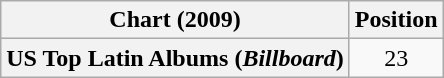<table class="wikitable plainrowheaders" style="text-align:center">
<tr>
<th scope="col">Chart (2009)</th>
<th scope="col">Position</th>
</tr>
<tr>
<th scope="row">US Top Latin Albums (<em>Billboard</em>)</th>
<td>23</td>
</tr>
</table>
